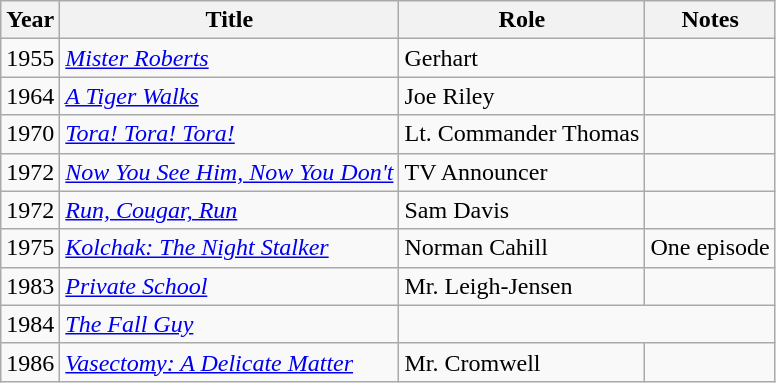<table class="wikitable">
<tr>
<th>Year</th>
<th>Title</th>
<th>Role</th>
<th class = "unsortable">Notes</th>
</tr>
<tr>
<td>1955</td>
<td><em><a href='#'>Mister Roberts</a></em></td>
<td>Gerhart</td>
<td></td>
</tr>
<tr>
<td>1964</td>
<td><em><a href='#'>A Tiger Walks</a></em></td>
<td>Joe Riley</td>
<td></td>
</tr>
<tr>
<td>1970</td>
<td><em><a href='#'>Tora! Tora! Tora!</a></em></td>
<td>Lt. Commander Thomas</td>
<td></td>
</tr>
<tr>
<td>1972</td>
<td><em><a href='#'>Now You See Him, Now You Don't</a></em></td>
<td>TV Announcer</td>
<td></td>
</tr>
<tr>
<td>1972</td>
<td><em><a href='#'>Run, Cougar, Run</a></em></td>
<td>Sam Davis</td>
<td></td>
</tr>
<tr>
<td>1975</td>
<td><em><a href='#'>Kolchak: The Night Stalker</a></em></td>
<td>Norman Cahill</td>
<td>One episode</td>
</tr>
<tr>
<td>1983</td>
<td><em><a href='#'>Private School</a></em></td>
<td>Mr. Leigh-Jensen</td>
<td></td>
</tr>
<tr>
<td>1984</td>
<td><em><a href='#'>The Fall Guy</a></em></td>
</tr>
<tr>
<td>1986</td>
<td><em><a href='#'>Vasectomy: A Delicate Matter</a></em></td>
<td>Mr. Cromwell</td>
<td></td>
</tr>
</table>
